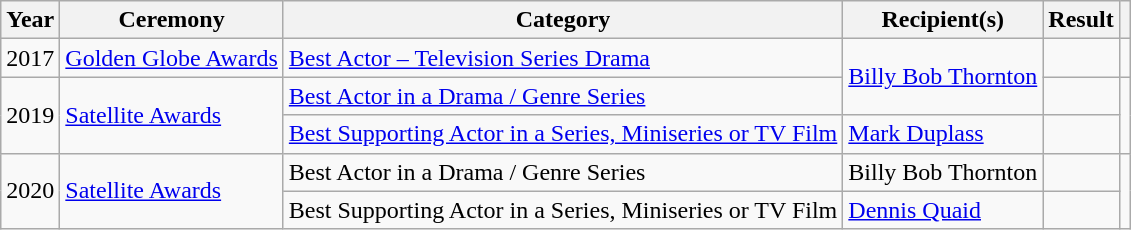<table class="wikitable sortable plainrowheaders">
<tr>
<th scope="col">Year</th>
<th scope="col">Ceremony</th>
<th scope="col">Category</th>
<th scope="col">Recipient(s)</th>
<th scope="col">Result</th>
<th scope="col" class="unsortable"></th>
</tr>
<tr>
<td align="center">2017</td>
<td><a href='#'>Golden Globe Awards</a></td>
<td><a href='#'>Best Actor – Television Series Drama</a></td>
<td rowspan=2><a href='#'>Billy Bob Thornton</a></td>
<td></td>
<td></td>
</tr>
<tr>
<td align="center" rowspan=2>2019</td>
<td rowspan=2><a href='#'>Satellite Awards</a></td>
<td><a href='#'>Best Actor in a Drama / Genre Series</a></td>
<td></td>
<td rowspan=2><br></td>
</tr>
<tr>
<td><a href='#'>Best Supporting Actor in a Series, Miniseries or TV Film</a></td>
<td><a href='#'>Mark Duplass</a></td>
<td></td>
</tr>
<tr>
<td align="center" rowspan=2>2020</td>
<td rowspan=2><a href='#'>Satellite Awards</a></td>
<td>Best Actor in a Drama / Genre Series</td>
<td>Billy Bob Thornton</td>
<td></td>
<td rowspan=2></td>
</tr>
<tr>
<td>Best Supporting Actor in a Series, Miniseries or TV Film</td>
<td><a href='#'>Dennis Quaid</a></td>
<td></td>
</tr>
</table>
